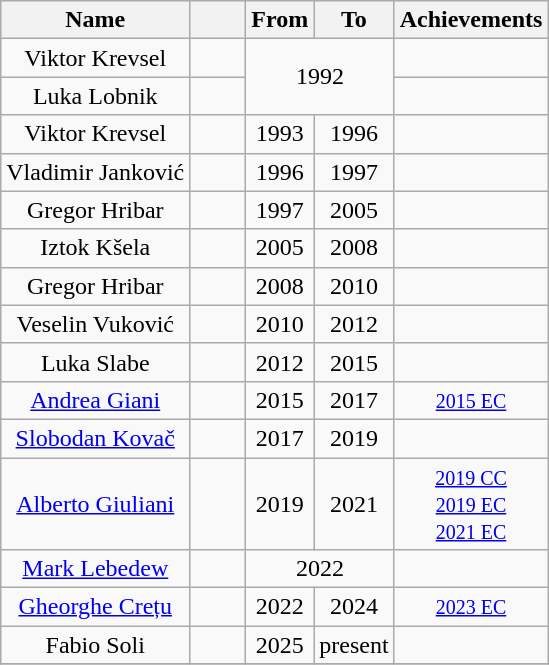<table class="wikitable" style="text-align: center;">
<tr>
<th>Name</th>
<th style="width: 30px;"></th>
<th style="width: 30px;">From</th>
<th style="width: 30px;">To</th>
<th>Achievements</th>
</tr>
<tr>
<td>Viktor Krevsel</td>
<td></td>
<td colspan="2" rowspan="2">1992</td>
<td></td>
</tr>
<tr>
<td>Luka Lobnik</td>
<td></td>
<td></td>
</tr>
<tr>
<td>Viktor Krevsel</td>
<td></td>
<td>1993</td>
<td>1996</td>
<td></td>
</tr>
<tr>
<td>Vladimir Janković</td>
<td></td>
<td>1996</td>
<td>1997</td>
<td></td>
</tr>
<tr>
<td>Gregor Hribar</td>
<td></td>
<td>1997</td>
<td>2005</td>
<td></td>
</tr>
<tr>
<td>Iztok Kšela</td>
<td></td>
<td>2005</td>
<td>2008</td>
<td></td>
</tr>
<tr>
<td>Gregor Hribar</td>
<td></td>
<td>2008</td>
<td>2010</td>
<td></td>
</tr>
<tr>
<td>Veselin Vuković</td>
<td></td>
<td>2010</td>
<td>2012</td>
<td></td>
</tr>
<tr>
<td>Luka Slabe</td>
<td></td>
<td>2012</td>
<td>2015</td>
<td></td>
</tr>
<tr>
<td><a href='#'>Andrea Giani</a></td>
<td></td>
<td>2015</td>
<td>2017</td>
<td><small>  <a href='#'>2015 EC</a></small></td>
</tr>
<tr>
<td><a href='#'>Slobodan Kovač</a></td>
<td></td>
<td>2017</td>
<td>2019</td>
<td></td>
</tr>
<tr>
<td><a href='#'>Alberto Giuliani</a></td>
<td></td>
<td>2019</td>
<td>2021</td>
<td><small> <a href='#'>2019 CC</a><br> <a href='#'>2019 EC</a><br> <a href='#'>2021 EC</a></small></td>
</tr>
<tr>
<td><a href='#'>Mark Lebedew</a></td>
<td></td>
<td colspan="2">2022</td>
<td></td>
</tr>
<tr>
<td><a href='#'>Gheorghe Crețu</a></td>
<td></td>
<td>2022</td>
<td>2024</td>
<td><small> <a href='#'>2023 EC</a></small></td>
</tr>
<tr>
<td>Fabio Soli</td>
<td></td>
<td>2025</td>
<td>present</td>
<td></td>
</tr>
<tr>
</tr>
</table>
